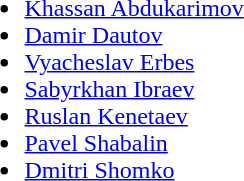<table>
<tr>
<td><strong></strong><br><ul><li><a href='#'>Khassan Abdukarimov</a></li><li><a href='#'>Damir Dautov</a></li><li><a href='#'>Vyacheslav Erbes</a></li><li><a href='#'>Sabyrkhan Ibraev</a></li><li><a href='#'>Ruslan Kenetaev</a></li><li><a href='#'>Pavel Shabalin</a></li><li><a href='#'>Dmitri Shomko</a></li></ul></td>
</tr>
</table>
